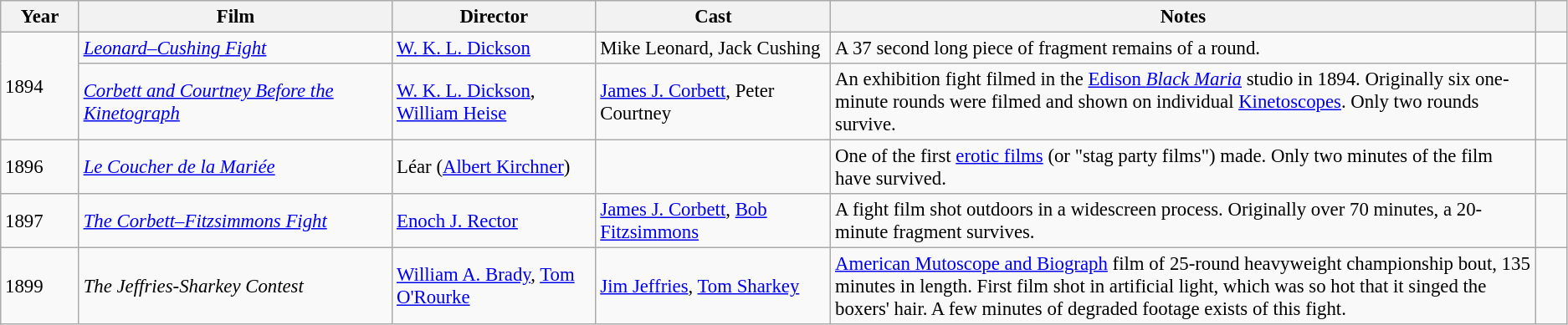<table class="wikitable sortable" style="font-size:95%">
<tr>
<th width=5%>Year</th>
<th width=20%>Film</th>
<th width=13%>Director</th>
<th width=15%>Cast</th>
<th width=45%>Notes</th>
<th width=3%></th>
</tr>
<tr>
<td rowspan="2">1894</td>
<td><em><a href='#'>Leonard–Cushing Fight</a></em></td>
<td><a href='#'>W. K. L. Dickson</a></td>
<td>Mike Leonard, Jack Cushing</td>
<td>A 37 second long piece of fragment remains of a round.</td>
<td></td>
</tr>
<tr>
<td><em><a href='#'>Corbett and Courtney Before the Kinetograph</a></em></td>
<td><a href='#'>W. K. L. Dickson</a>, <a href='#'>William Heise</a></td>
<td><a href='#'>James J. Corbett</a>, Peter Courtney</td>
<td>An exhibition fight filmed in the <a href='#'>Edison <em>Black Maria</em></a> studio in 1894. Originally six one-minute rounds were filmed and shown on individual <a href='#'>Kinetoscopes</a>. Only two rounds survive.</td>
<td></td>
</tr>
<tr>
<td>1896</td>
<td><em><a href='#'>Le Coucher de la Mariée</a></em></td>
<td>Léar (<a href='#'>Albert Kirchner</a>)</td>
<td></td>
<td>One of the first <a href='#'>erotic films</a> (or "stag party films") made. Only two minutes of the film have survived.</td>
<td></td>
</tr>
<tr>
<td>1897</td>
<td><em><a href='#'>The Corbett–Fitzsimmons Fight</a></em></td>
<td><a href='#'>Enoch J. Rector</a></td>
<td><a href='#'>James J. Corbett</a>, <a href='#'>Bob Fitzsimmons</a></td>
<td>A fight film shot outdoors in a widescreen process. Originally over 70 minutes, a 20-minute fragment survives.</td>
<td></td>
</tr>
<tr>
<td>1899</td>
<td><em>The Jeffries-Sharkey Contest</em></td>
<td><a href='#'>William A. Brady</a>, <a href='#'>Tom O'Rourke</a></td>
<td><a href='#'>Jim Jeffries</a>, <a href='#'>Tom Sharkey</a></td>
<td><a href='#'>American Mutoscope and Biograph</a> film of 25-round heavyweight championship bout, 135 minutes in length. First film shot in artificial light, which was so hot that it singed the boxers' hair. A few minutes of degraded footage exists of this fight.</td>
<td></td>
</tr>
</table>
